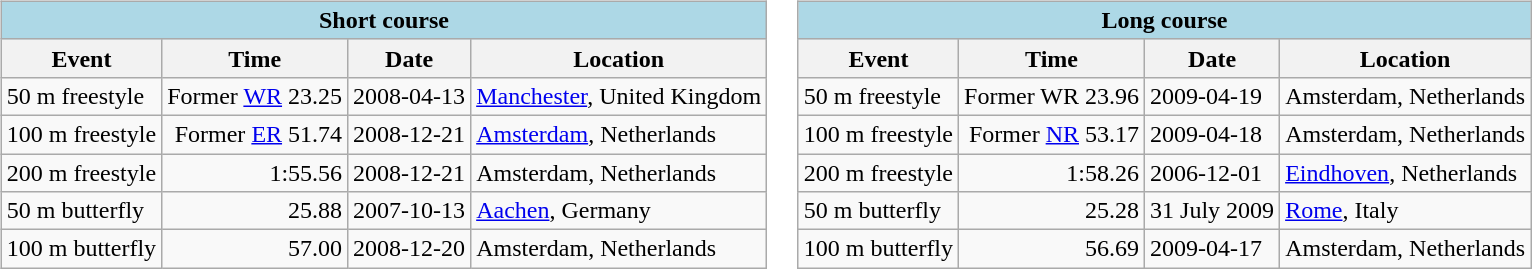<table>
<tr>
<td valign=top  align=left><br><table class="wikitable" |>
<tr>
<th colspan="4" style="background: #add8e6;">Short course </th>
</tr>
<tr>
<th>Event</th>
<th>Time</th>
<th>Date</th>
<th>Location</th>
</tr>
<tr>
<td>50 m freestyle</td>
<td align="right">Former <a href='#'>WR</a> 23.25</td>
<td>2008-04-13</td>
<td><a href='#'>Manchester</a>, United Kingdom</td>
</tr>
<tr>
<td>100 m freestyle</td>
<td align="right">Former <a href='#'>ER</a> 51.74</td>
<td>2008-12-21</td>
<td><a href='#'>Amsterdam</a>, Netherlands</td>
</tr>
<tr>
<td>200 m freestyle</td>
<td align="right">1:55.56</td>
<td>2008-12-21</td>
<td>Amsterdam, Netherlands</td>
</tr>
<tr>
<td>50 m butterfly</td>
<td align="right">25.88</td>
<td>2007-10-13</td>
<td><a href='#'>Aachen</a>, Germany</td>
</tr>
<tr>
<td>100 m butterfly</td>
<td align="right">57.00</td>
<td>2008-12-20</td>
<td>Amsterdam, Netherlands</td>
</tr>
</table>
</td>
<td valign=top  align=left><br><table class="wikitable" |>
<tr>
<th colspan="4" style="background: #add8e6;">Long course</th>
</tr>
<tr>
<th>Event</th>
<th>Time</th>
<th>Date</th>
<th>Location</th>
</tr>
<tr>
<td>50 m freestyle</td>
<td align="right">Former WR 23.96</td>
<td>2009-04-19</td>
<td>Amsterdam, Netherlands</td>
</tr>
<tr>
<td>100 m freestyle</td>
<td align="right">Former <a href='#'>NR</a> 53.17</td>
<td>2009-04-18</td>
<td>Amsterdam, Netherlands</td>
</tr>
<tr>
<td>200 m freestyle</td>
<td align="right">1:58.26</td>
<td>2006-12-01</td>
<td><a href='#'>Eindhoven</a>, Netherlands</td>
</tr>
<tr>
<td>50 m butterfly</td>
<td align="right">25.28</td>
<td>31 July 2009</td>
<td><a href='#'>Rome</a>, Italy</td>
</tr>
<tr>
<td>100 m butterfly</td>
<td align="right">56.69</td>
<td>2009-04-17</td>
<td>Amsterdam, Netherlands</td>
</tr>
</table>
</td>
</tr>
</table>
